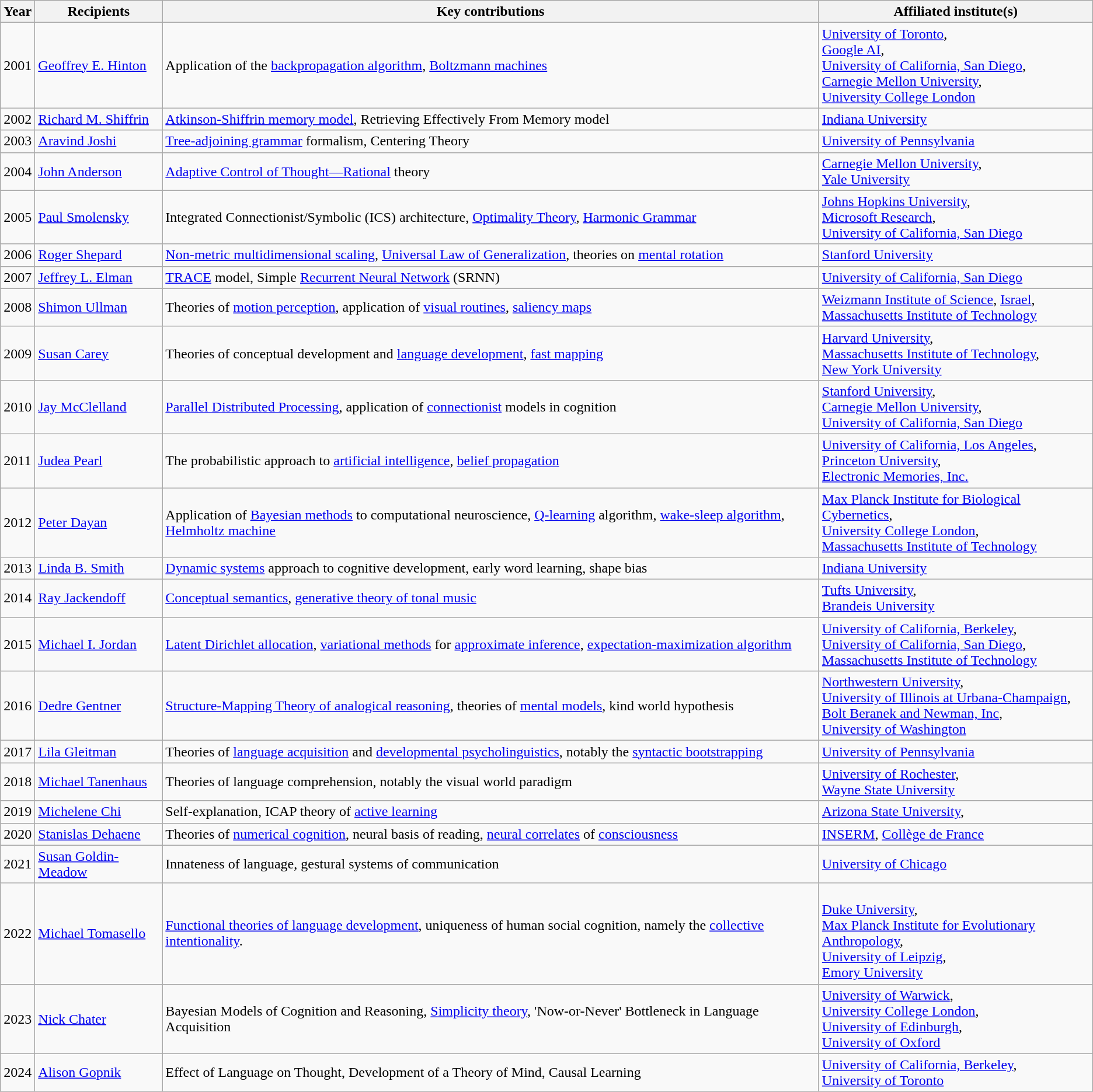<table class="wikitable sortable">
<tr>
<th>Year</th>
<th>Recipients</th>
<th>Key contributions</th>
<th>Affiliated institute(s)</th>
</tr>
<tr>
<td>2001</td>
<td><a href='#'>Geoffrey E. Hinton</a></td>
<td>Application of the <a href='#'>backpropagation algorithm</a>, <a href='#'>Boltzmann machines</a></td>
<td><a href='#'>University of Toronto</a>,<br><a href='#'>Google AI</a>,<br><a href='#'>University of California, San Diego</a>,<br><a href='#'>Carnegie Mellon University</a>,<br><a href='#'>University College London</a></td>
</tr>
<tr>
<td>2002</td>
<td><a href='#'>Richard M. Shiffrin</a></td>
<td><a href='#'>Atkinson-Shiffrin memory model</a>, Retrieving Effectively From Memory model</td>
<td><a href='#'>Indiana University</a></td>
</tr>
<tr>
<td>2003</td>
<td><a href='#'>Aravind Joshi</a></td>
<td><a href='#'>Tree-adjoining grammar</a> formalism, Centering Theory</td>
<td><a href='#'>University of Pennsylvania</a></td>
</tr>
<tr>
<td>2004</td>
<td><a href='#'>John Anderson</a></td>
<td><a href='#'>Adaptive Control of Thought—Rational</a> theory</td>
<td><a href='#'>Carnegie Mellon University</a>,<br><a href='#'>Yale University</a></td>
</tr>
<tr>
<td>2005</td>
<td><a href='#'>Paul Smolensky</a></td>
<td>Integrated Connectionist/Symbolic (ICS) architecture, <a href='#'>Optimality Theory</a>, <a href='#'>Harmonic Grammar</a></td>
<td><a href='#'>Johns Hopkins University</a>,<br><a href='#'>Microsoft Research</a>,<br><a href='#'>University of California, San Diego</a></td>
</tr>
<tr>
<td>2006</td>
<td><a href='#'>Roger Shepard</a></td>
<td><a href='#'>Non-metric multidimensional scaling</a>, <a href='#'>Universal Law of Generalization</a>, theories on <a href='#'>mental rotation</a></td>
<td><a href='#'>Stanford University</a></td>
</tr>
<tr>
<td>2007</td>
<td><a href='#'>Jeffrey L. Elman</a></td>
<td><a href='#'>TRACE</a> model, Simple <a href='#'>Recurrent Neural Network</a> (SRNN)</td>
<td><a href='#'>University of California, San Diego</a></td>
</tr>
<tr>
<td>2008</td>
<td><a href='#'>Shimon Ullman</a></td>
<td>Theories of <a href='#'>motion perception</a>, application of <a href='#'>visual routines</a>, <a href='#'>saliency maps</a></td>
<td><a href='#'>Weizmann Institute of Science</a>, <a href='#'>Israel</a>,<br><a href='#'>Massachusetts Institute of Technology</a></td>
</tr>
<tr>
<td>2009</td>
<td><a href='#'>Susan Carey</a></td>
<td>Theories of conceptual development and <a href='#'>language development</a>, <a href='#'>fast mapping</a></td>
<td><a href='#'>Harvard University</a>,<br><a href='#'>Massachusetts Institute of Technology</a>,<br><a href='#'>New York University</a></td>
</tr>
<tr>
<td>2010</td>
<td><a href='#'>Jay McClelland</a></td>
<td><a href='#'>Parallel Distributed Processing</a>, application of <a href='#'>connectionist</a> models in cognition</td>
<td><a href='#'>Stanford University</a>,<br><a href='#'>Carnegie Mellon University</a>,<br><a href='#'>University of California, San Diego</a></td>
</tr>
<tr>
<td>2011</td>
<td><a href='#'>Judea Pearl</a></td>
<td>The probabilistic approach to <a href='#'>artificial intelligence</a>, <a href='#'>belief propagation</a></td>
<td><a href='#'>University of California, Los Angeles</a>,<br><a href='#'>Princeton University</a>,<br><a href='#'>Electronic Memories, Inc.</a></td>
</tr>
<tr>
<td>2012</td>
<td><a href='#'>Peter Dayan</a></td>
<td>Application of <a href='#'>Bayesian methods</a> to computational neuroscience, <a href='#'>Q-learning</a> algorithm, <a href='#'>wake-sleep algorithm</a>, <a href='#'>Helmholtz machine</a></td>
<td><a href='#'>Max Planck Institute for Biological Cybernetics</a>,<br><a href='#'>University College London</a>,<br><a href='#'>Massachusetts Institute of Technology</a></td>
</tr>
<tr>
<td>2013</td>
<td><a href='#'>Linda B. Smith</a></td>
<td><a href='#'>Dynamic systems</a> approach to cognitive development, early word learning, shape bias</td>
<td><a href='#'>Indiana University</a></td>
</tr>
<tr>
<td>2014</td>
<td><a href='#'>Ray Jackendoff</a></td>
<td><a href='#'>Conceptual semantics</a>, <a href='#'>generative theory of tonal music</a></td>
<td><a href='#'>Tufts University</a>,<br><a href='#'>Brandeis University</a></td>
</tr>
<tr>
<td>2015</td>
<td><a href='#'>Michael I. Jordan</a></td>
<td><a href='#'>Latent Dirichlet allocation</a>, <a href='#'>variational methods</a> for <a href='#'>approximate inference</a>, <a href='#'>expectation-maximization algorithm</a></td>
<td><a href='#'>University of California, Berkeley</a>,<br><a href='#'>University of California, San Diego</a>,<br><a href='#'>Massachusetts Institute of Technology</a></td>
</tr>
<tr>
<td>2016</td>
<td><a href='#'>Dedre Gentner</a></td>
<td><a href='#'>Structure-Mapping Theory of analogical reasoning</a>, theories of <a href='#'>mental models</a>, kind world hypothesis</td>
<td><a href='#'>Northwestern University</a>,<br><a href='#'>University of Illinois at Urbana-Champaign</a>,<br><a href='#'>Bolt Beranek and Newman, Inc</a>,<br><a href='#'>University of Washington</a></td>
</tr>
<tr>
<td>2017</td>
<td><a href='#'>Lila Gleitman</a></td>
<td>Theories of <a href='#'>language acquisition</a> and <a href='#'>developmental psycholinguistics</a>, notably the <a href='#'>syntactic bootstrapping</a></td>
<td><a href='#'>University of Pennsylvania</a></td>
</tr>
<tr>
<td>2018</td>
<td><a href='#'>Michael Tanenhaus</a></td>
<td>Theories of language comprehension, notably the visual world paradigm</td>
<td><a href='#'>University of Rochester</a>,<br><a href='#'>Wayne State University</a></td>
</tr>
<tr>
<td>2019</td>
<td><a href='#'>Michelene Chi</a></td>
<td>Self-explanation, ICAP theory of <a href='#'>active learning</a></td>
<td><a href='#'>Arizona State University</a>,</td>
</tr>
<tr>
<td>2020</td>
<td><a href='#'>Stanislas Dehaene</a></td>
<td>Theories of <a href='#'>numerical cognition</a>, neural basis of reading, <a href='#'>neural correlates</a> of <a href='#'>consciousness</a></td>
<td><a href='#'>INSERM</a>, <a href='#'>Collège de France</a></td>
</tr>
<tr>
<td>2021</td>
<td><a href='#'>Susan Goldin-Meadow</a></td>
<td>Innateness of language, gestural systems of communication</td>
<td><a href='#'>University of Chicago</a></td>
</tr>
<tr>
<td>2022</td>
<td><a href='#'>Michael Tomasello</a></td>
<td><a href='#'>Functional theories of language development</a>, uniqueness of human social cognition, namely the <a href='#'>collective intentionality</a>.</td>
<td><br><a href='#'>Duke University</a>,<br><a href='#'>Max Planck Institute for Evolutionary Anthropology</a>,<br><a href='#'>University of Leipzig</a>,<br><a href='#'>Emory University</a></td>
</tr>
<tr>
<td>2023</td>
<td><a href='#'>Nick Chater</a></td>
<td>Bayesian Models of Cognition and Reasoning, <a href='#'>Simplicity theory</a>, 'Now-or-Never' Bottleneck in Language Acquisition</td>
<td><a href='#'>University of Warwick</a>,<br><a href='#'>University College London</a>,<br><a href='#'>University of Edinburgh</a>,<br><a href='#'>University of Oxford</a></td>
</tr>
<tr>
<td>2024</td>
<td><a href='#'>Alison Gopnik</a></td>
<td>Effect of Language on Thought, Development of a Theory of Mind, Causal Learning</td>
<td><a href='#'>University of California, Berkeley</a>,<br><a href='#'>University of Toronto</a></td>
</tr>
</table>
